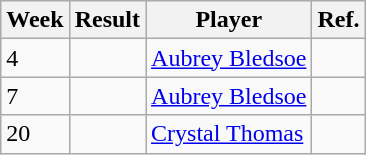<table class=wikitable>
<tr>
<th>Week</th>
<th>Result</th>
<th>Player</th>
<th>Ref.</th>
</tr>
<tr>
<td>4</td>
<td></td>
<td> <a href='#'>Aubrey Bledsoe</a></td>
<td></td>
</tr>
<tr>
<td>7</td>
<td></td>
<td> <a href='#'>Aubrey Bledsoe</a></td>
<td></td>
</tr>
<tr>
<td>20</td>
<td></td>
<td> <a href='#'>Crystal Thomas</a></td>
<td></td>
</tr>
</table>
